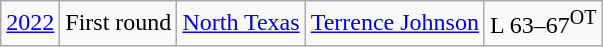<table class="wikitable">
<tr align="center">
<td><a href='#'>2022</a></td>
<td>First round</td>
<td><a href='#'>North Texas</a></td>
<td><a href='#'>Terrence Johnson</a></td>
<td>L 63–67<sup>OT</sup></td>
</tr>
</table>
